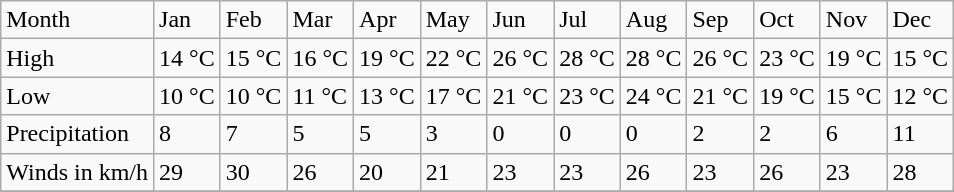<table class="wikitable">
<tr>
<td>Month</td>
<td>Jan</td>
<td>Feb</td>
<td>Mar</td>
<td>Apr</td>
<td>May</td>
<td>Jun</td>
<td>Jul</td>
<td>Aug</td>
<td>Sep</td>
<td>Oct</td>
<td>Nov</td>
<td>Dec</td>
</tr>
<tr>
<td>High</td>
<td>14 °C</td>
<td>15 °C</td>
<td>16 °C</td>
<td>19 °C</td>
<td>22 °C</td>
<td>26 °C</td>
<td>28 °C</td>
<td>28 °C</td>
<td>26 °C</td>
<td>23 °C</td>
<td>19 °C</td>
<td>15 °C</td>
</tr>
<tr>
<td>Low</td>
<td>10 °C</td>
<td>10 °C</td>
<td>11 °C</td>
<td>13 °C</td>
<td>17 °C</td>
<td>21 °C</td>
<td>23 °C</td>
<td>24 °C</td>
<td>21 °C</td>
<td>19 °C</td>
<td>15 °C</td>
<td>12 °C</td>
</tr>
<tr>
<td>Precipitation</td>
<td>8</td>
<td>7</td>
<td>5</td>
<td>5</td>
<td>3</td>
<td>0</td>
<td>0</td>
<td>0</td>
<td>2</td>
<td>2</td>
<td>6</td>
<td>11</td>
</tr>
<tr>
<td>Winds in km/h</td>
<td>29</td>
<td>30</td>
<td>26</td>
<td>20</td>
<td>21</td>
<td>23</td>
<td>23</td>
<td>26</td>
<td>23</td>
<td>26</td>
<td>23</td>
<td>28</td>
</tr>
<tr>
</tr>
</table>
